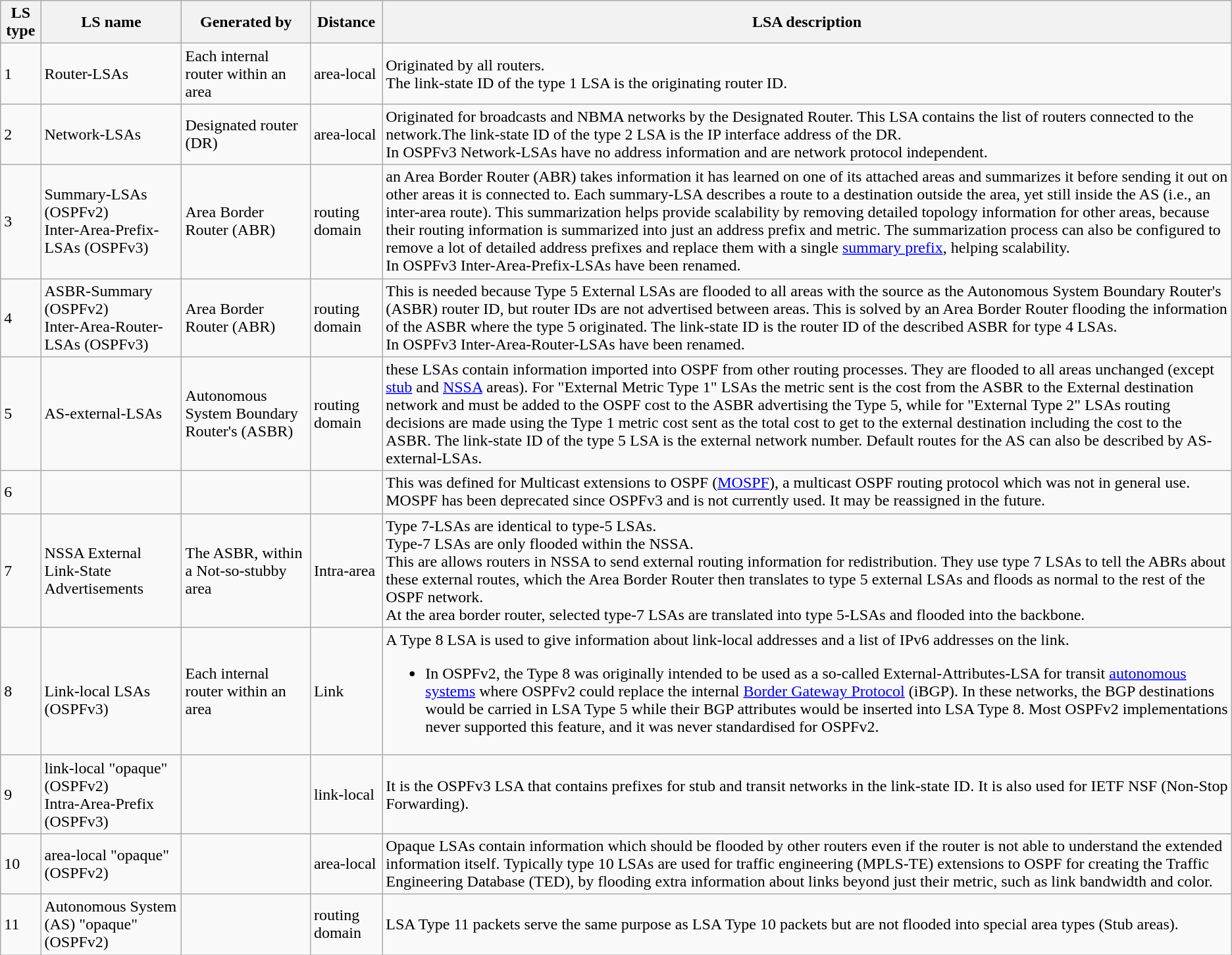<table class="wikitable">
<tr>
<th>LS type</th>
<th>LS name</th>
<th>Generated by</th>
<th>Distance</th>
<th>LSA description</th>
</tr>
<tr>
<td>1</td>
<td>Router-LSAs</td>
<td>Each internal router within an area</td>
<td>area-local</td>
<td>Originated by all routers.<br>The link-state ID of the type 1 LSA is the originating router ID.</td>
</tr>
<tr>
<td>2</td>
<td>Network-LSAs</td>
<td>Designated router (DR)</td>
<td>area-local</td>
<td>Originated for broadcasts and NBMA networks by the Designated Router. This LSA contains the list of routers connected to the network.The link-state ID of the type 2 LSA is the IP interface address of the DR.<br>In OSPFv3 Network-LSAs  have no address information and are network protocol independent.</td>
</tr>
<tr>
<td>3</td>
<td>Summary-LSAs (OSPFv2)<br>Inter-Area-Prefix-LSAs (OSPFv3)</td>
<td>Area Border Router (ABR)</td>
<td>routing domain</td>
<td>an Area Border Router (ABR) takes information it has learned on one of its attached areas and summarizes it before sending it out on other areas it is connected to. Each summary-LSA describes a route to a destination outside the area, yet still inside the AS (i.e., an inter-area route). This summarization helps provide scalability by removing detailed topology information for other areas, because their routing information is summarized into just an address prefix and metric. The summarization process can also be configured to remove a lot of detailed address prefixes and replace them with a single <a href='#'>summary prefix</a>, helping scalability. <br>In OSPFv3 Inter-Area-Prefix-LSAs have been renamed.</td>
</tr>
<tr>
<td>4</td>
<td>ASBR-Summary (OSPFv2)<br>Inter-Area-Router-LSAs (OSPFv3)</td>
<td>Area Border Router (ABR)</td>
<td>routing domain</td>
<td>This is needed because Type 5 External LSAs are flooded to all areas with the source as the Autonomous System Boundary Router's (ASBR) router ID, but router IDs are not advertised between areas. This is solved by an Area Border Router flooding the information of the ASBR where the type 5 originated. The link-state ID is the router ID of the described ASBR for type 4 LSAs.<br>In OSPFv3 Inter-Area-Router-LSAs have been renamed.</td>
</tr>
<tr>
<td>5</td>
<td>AS-external-LSAs</td>
<td>Autonomous System Boundary Router's (ASBR)</td>
<td>routing domain</td>
<td>these LSAs contain information imported into OSPF from other routing processes. They are flooded to all areas unchanged (except <a href='#'>stub</a> and <a href='#'>NSSA</a> areas). For "External Metric Type 1" LSAs the metric sent is the cost from the ASBR to the External destination network and must be added to the OSPF cost to the ASBR advertising the Type 5, while for "External Type 2" LSAs routing decisions are made using the Type 1 metric cost sent as the total cost to get to the external destination including the cost to the ASBR. The link-state ID of the type 5 LSA is the external network number. Default routes for the AS can also be described by AS-external-LSAs.</td>
</tr>
<tr>
<td>6</td>
<td></td>
<td></td>
<td></td>
<td>This was defined for Multicast extensions to OSPF (<a href='#'>MOSPF</a>),  a multicast OSPF routing protocol which was not in general use.  MOSPF has been deprecated since OSPFv3 and is not currently used. It may be reassigned in the future.</td>
</tr>
<tr>
<td>7</td>
<td>NSSA External Link-State Advertisements</td>
<td>The ASBR, within a Not-so-stubby area</td>
<td>Intra-area</td>
<td>Type 7-LSAs are identical to type-5 LSAs.<br>Type-7 LSAs are only flooded within the NSSA.<br>This are allows routers  in NSSA to send external routing information for redistribution. They use type 7 LSAs to tell the ABRs about these external routes, which the Area Border Router then translates to type 5 external LSAs and floods as normal to the rest of the OSPF network.<br>At the area border router, selected type-7 LSAs are translated into type 5-LSAs and flooded into the backbone.</td>
</tr>
<tr>
<td>8</td>
<td><br>Link-local LSAs (OSPFv3)</td>
<td>Each internal router within an area</td>
<td>Link</td>
<td>A Type 8 LSA is used to give information about link-local addresses and a list of IPv6 addresses on the link.<br><ul><li>In OSPFv2, the Type 8 was originally intended to be used as a so-called External-Attributes-LSA for transit <a href='#'>autonomous systems</a> where OSPFv2 could replace the internal <a href='#'>Border Gateway Protocol</a> (iBGP). In these networks, the BGP destinations would be carried in LSA Type 5 while their BGP attributes would be inserted into LSA Type 8. Most OSPFv2 implementations never supported this feature, and it was never standardised for OSPFv2.</li></ul></td>
</tr>
<tr>
<td>9</td>
<td>link-local "opaque" (OSPFv2)<br>Intra-Area-Prefix (OSPFv3)</td>
<td></td>
<td>link-local</td>
<td>It is the OSPFv3 LSA that contains prefixes for stub and transit networks in the link-state ID. It is also used for IETF NSF (Non-Stop Forwarding).</td>
</tr>
<tr>
<td>10</td>
<td>area-local "opaque"  (OSPFv2)</td>
<td></td>
<td>area-local</td>
<td>Opaque LSAs contain information which should be flooded by other routers even if the router is not able to understand the extended information itself. Typically type 10 LSAs are used for traffic engineering (MPLS-TE) extensions to OSPF for creating the Traffic Engineering Database (TED), by flooding extra information about links beyond just their metric, such as link bandwidth and color.</td>
</tr>
<tr>
<td>11</td>
<td>Autonomous System (AS) "opaque"  (OSPFv2)</td>
<td></td>
<td>routing domain</td>
<td>LSA Type 11 packets serve the same purpose as LSA Type 10 packets but are not flooded into special area types (Stub areas).</td>
</tr>
</table>
